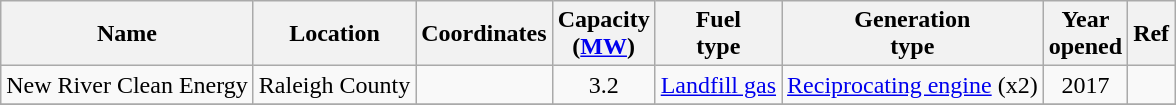<table class="wikitable sortable">
<tr>
<th>Name</th>
<th>Location</th>
<th>Coordinates</th>
<th>Capacity<br>(<a href='#'>MW</a>)</th>
<th>Fuel<br>type</th>
<th>Generation<br>type</th>
<th>Year<br>opened</th>
<th>Ref</th>
</tr>
<tr>
<td>New River Clean Energy</td>
<td>Raleigh County</td>
<td></td>
<td align="center">3.2</td>
<td><a href='#'>Landfill gas</a></td>
<td><a href='#'>Reciprocating engine</a> (x2)</td>
<td align="center">2017</td>
<td></td>
</tr>
<tr>
</tr>
</table>
